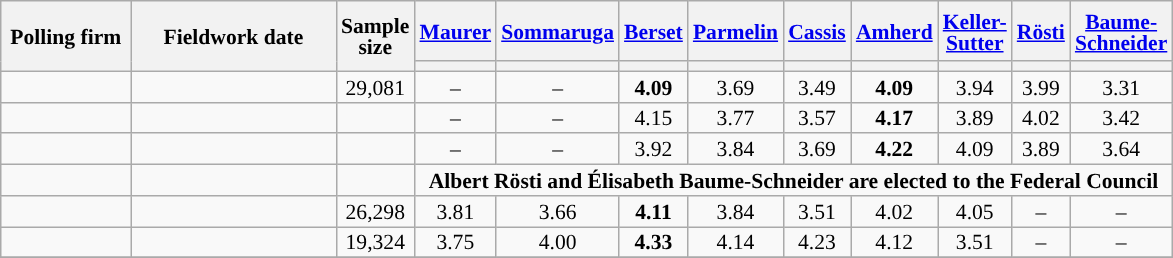<table class="wikitable" style="text-align:center;font-size:90%;line-height:14px;">
<tr style="height:40px;">
<th style="width:80px;" rowspan="2">Polling firm</th>
<th style="width:130px;" rowspan="2">Fieldwork date</th>
<th style="width:35px;" rowspan="2">Sample<br>size</th>
<th><a href='#'>Maurer</a><br></th>
<th><a href='#'>Sommaruga</a><br></th>
<th><a href='#'>Berset</a><br></th>
<th><a href='#'>Parmelin</a><br></th>
<th><a href='#'>Cassis</a><br></th>
<th><a href='#'>Amherd</a><br></th>
<th><a href='#'>Keller-<br>Sutter</a><br></th>
<th><a href='#'>Rösti</a><br></th>
<th><a href='#'>Baume-<br>Schneider</a><br></th>
</tr>
<tr>
<th style="background:"></th>
<th style="background:"></th>
<th style="background:"></th>
<th style="background:"></th>
<th style="background:"></th>
<th style="background:"></th>
<th style="background:"></th>
<th style="background:"></th>
<th style="background:"></th>
</tr>
<tr>
<td></td>
<td></td>
<td>29,081</td>
<td>–</td>
<td>–</td>
<td style="background:#"><strong>4.09</strong></td>
<td>3.69</td>
<td>3.49</td>
<td style="background:#"><strong>4.09</strong></td>
<td>3.94</td>
<td>3.99</td>
<td>3.31</td>
</tr>
<tr>
<td></td>
<td></td>
<td></td>
<td>–</td>
<td>–</td>
<td>4.15</td>
<td>3.77</td>
<td>3.57</td>
<td style="background:#"><strong>4.17</strong></td>
<td>3.89</td>
<td>4.02</td>
<td>3.42</td>
</tr>
<tr>
<td></td>
<td></td>
<td></td>
<td>–</td>
<td>–</td>
<td>3.92</td>
<td>3.84</td>
<td>3.69</td>
<td style="background:#"><strong>4.22</strong></td>
<td>4.09</td>
<td>3.89</td>
<td>3.64</td>
</tr>
<tr>
<td></td>
<td></td>
<td></td>
<td colspan=9><strong>Albert Rösti and Élisabeth Baume-Schneider are elected to the Federal Council</strong></td>
</tr>
<tr>
<td></td>
<td></td>
<td>26,298</td>
<td>3.81</td>
<td>3.66</td>
<td style="background:#"><strong>4.11</strong></td>
<td>3.84</td>
<td>3.51</td>
<td>4.02</td>
<td>4.05</td>
<td>–</td>
<td>–</td>
</tr>
<tr>
<td></td>
<td></td>
<td>19,324</td>
<td>3.75</td>
<td>4.00</td>
<td style="background:#"><strong>4.33</strong></td>
<td>4.14</td>
<td>4.23</td>
<td>4.12</td>
<td>3.51</td>
<td>–</td>
<td>–</td>
</tr>
<tr>
</tr>
</table>
